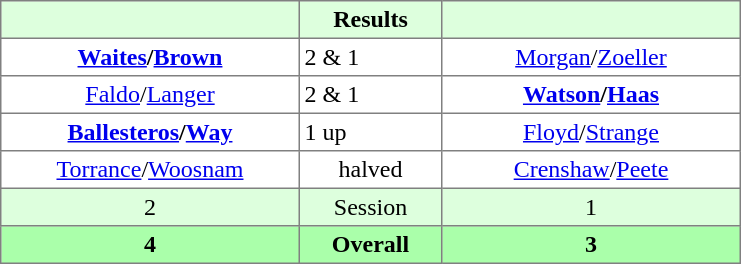<table border="1" cellpadding="3" style="border-collapse:collapse; text-align:center;">
<tr style="background:#dfd;">
<th style="width:12em;"></th>
<th style="width:5.5em;">Results</th>
<th style="width:12em;"></th>
</tr>
<tr>
<td><strong><a href='#'>Waites</a>/<a href='#'>Brown</a></strong></td>
<td align=left> 2 & 1</td>
<td><a href='#'>Morgan</a>/<a href='#'>Zoeller</a></td>
</tr>
<tr>
<td><a href='#'>Faldo</a>/<a href='#'>Langer</a></td>
<td align=left> 2 & 1</td>
<td><strong><a href='#'>Watson</a>/<a href='#'>Haas</a></strong></td>
</tr>
<tr>
<td><strong><a href='#'>Ballesteros</a>/<a href='#'>Way</a></strong></td>
<td align=left> 1 up</td>
<td><a href='#'>Floyd</a>/<a href='#'>Strange</a></td>
</tr>
<tr>
<td><a href='#'>Torrance</a>/<a href='#'>Woosnam</a></td>
<td>halved</td>
<td><a href='#'>Crenshaw</a>/<a href='#'>Peete</a></td>
</tr>
<tr style="background:#dfd;">
<td>2</td>
<td>Session</td>
<td>1</td>
</tr>
<tr style="background:#afa;">
<th>4</th>
<th>Overall</th>
<th>3</th>
</tr>
</table>
